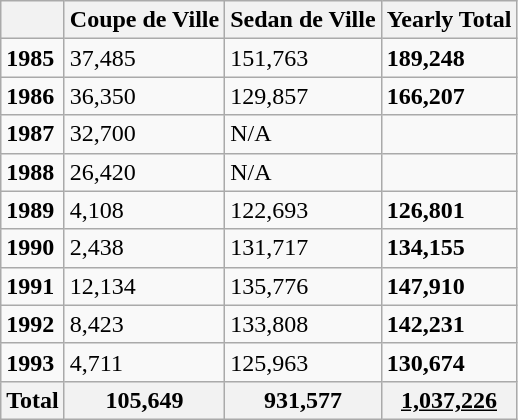<table class="wikitable">
<tr>
<th></th>
<th>Coupe de Ville</th>
<th>Sedan de Ville</th>
<th>Yearly Total</th>
</tr>
<tr>
<td><strong>1985</strong></td>
<td>37,485</td>
<td>151,763</td>
<td><strong>189,248</strong></td>
</tr>
<tr>
<td><strong>1986</strong></td>
<td>36,350</td>
<td>129,857</td>
<td><strong>166,207</strong></td>
</tr>
<tr>
<td><strong>1987</strong></td>
<td>32,700</td>
<td>N/A</td>
<td></td>
</tr>
<tr>
<td><strong>1988</strong></td>
<td>26,420</td>
<td>N/A</td>
<td></td>
</tr>
<tr>
<td><strong>1989</strong></td>
<td>4,108</td>
<td>122,693</td>
<td><strong>126,801</strong></td>
</tr>
<tr>
<td><strong>1990</strong></td>
<td>2,438</td>
<td>131,717</td>
<td><strong>134,155</strong></td>
</tr>
<tr>
<td><strong>1991</strong></td>
<td>12,134</td>
<td>135,776</td>
<td><strong>147,910</strong></td>
</tr>
<tr>
<td><strong>1992</strong></td>
<td>8,423</td>
<td>133,808</td>
<td><strong>142,231</strong></td>
</tr>
<tr>
<td><strong>1993</strong></td>
<td>4,711</td>
<td>125,963</td>
<td><strong>130,674</strong></td>
</tr>
<tr>
<th>Total</th>
<th>105,649</th>
<th>931,577</th>
<th><u>1,037,226</u></th>
</tr>
</table>
